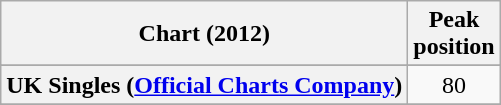<table class="wikitable sortable plainrowheaders" style="text-align:center">
<tr>
<th>Chart (2012)</th>
<th>Peak<br>position</th>
</tr>
<tr>
</tr>
<tr>
</tr>
<tr>
</tr>
<tr>
</tr>
<tr>
</tr>
<tr>
</tr>
<tr>
</tr>
<tr>
</tr>
<tr>
</tr>
<tr>
</tr>
<tr>
</tr>
<tr>
<th scope="row">UK Singles (<a href='#'>Official Charts Company</a>)</th>
<td>80</td>
</tr>
<tr>
</tr>
</table>
